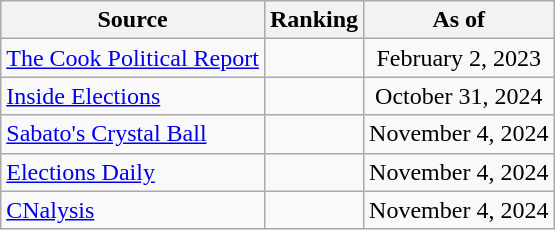<table class="wikitable" style="text-align:center">
<tr>
<th>Source</th>
<th>Ranking</th>
<th>As of</th>
</tr>
<tr>
<td align=left><a href='#'>The Cook Political Report</a></td>
<td></td>
<td>February 2, 2023</td>
</tr>
<tr>
<td align=left><a href='#'>Inside Elections</a></td>
<td></td>
<td>October 31, 2024</td>
</tr>
<tr>
<td align=left><a href='#'>Sabato's Crystal Ball</a></td>
<td></td>
<td>November 4, 2024</td>
</tr>
<tr>
<td align=left><a href='#'>Elections Daily</a></td>
<td></td>
<td>November 4, 2024</td>
</tr>
<tr>
<td align=left><a href='#'>CNalysis</a></td>
<td></td>
<td>November 4, 2024</td>
</tr>
</table>
